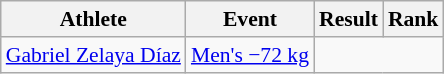<table class="wikitable" style="font-size:90%">
<tr>
<th scope="col">Athlete</th>
<th scope="col">Event</th>
<th scope="col">Result</th>
<th scope="col">Rank</th>
</tr>
<tr align=center>
<td align=left><a href='#'>Gabriel Zelaya Díaz</a></td>
<td align=left><a href='#'>Men's −72 kg</a></td>
<td colspan=2></td>
</tr>
</table>
